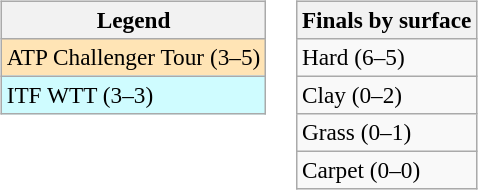<table>
<tr valign=top>
<td><br><table class=wikitable style=font-size:97%>
<tr>
<th>Legend</th>
</tr>
<tr bgcolor=moccasin>
<td>ATP Challenger Tour (3–5)</td>
</tr>
<tr bgcolor=cffcff>
<td>ITF WTT (3–3)</td>
</tr>
</table>
</td>
<td><br><table class=wikitable style=font-size:97%>
<tr>
<th>Finals by surface</th>
</tr>
<tr>
<td>Hard (6–5)</td>
</tr>
<tr>
<td>Clay (0–2)</td>
</tr>
<tr>
<td>Grass (0–1)</td>
</tr>
<tr>
<td>Carpet (0–0)</td>
</tr>
</table>
</td>
</tr>
</table>
